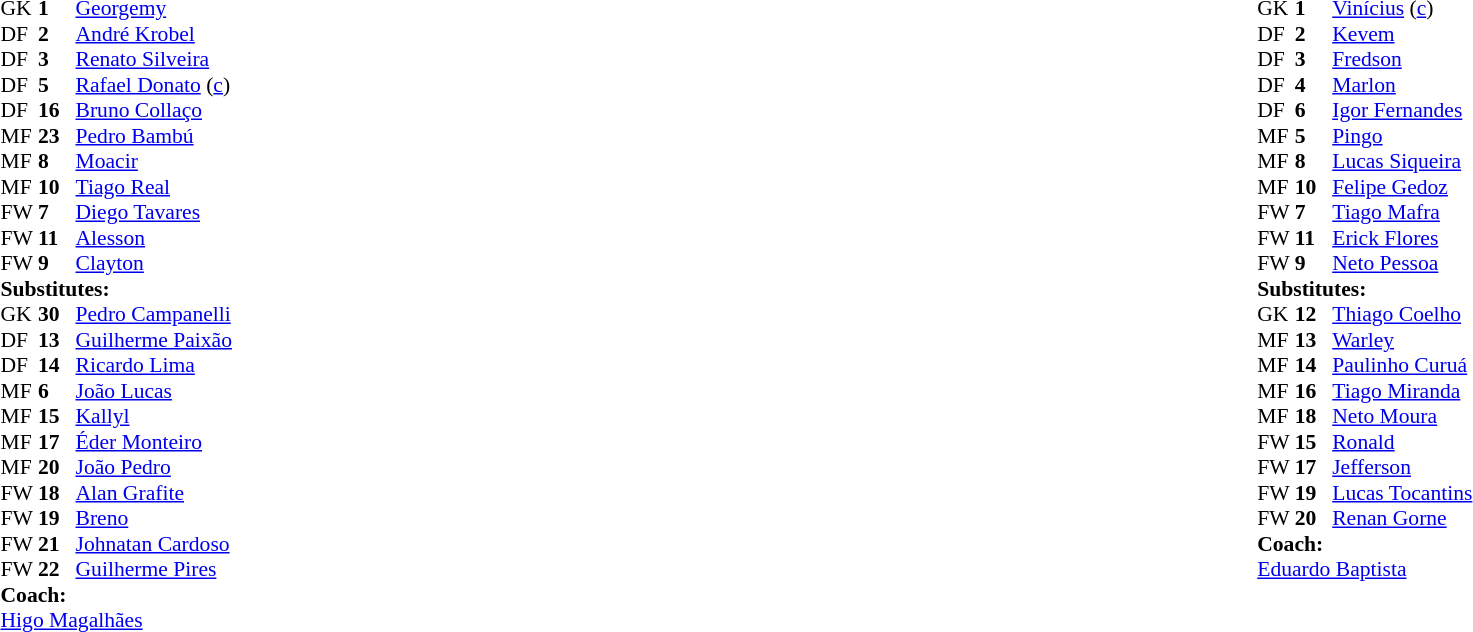<table width="100%">
<tr>
<td valign="top" width="40%"><br><table style="font-size:90%" cellspacing="0" cellpadding="0">
<tr>
<th width=25></th>
<th width=25></th>
</tr>
<tr>
<td>GK</td>
<td><strong>1</strong></td>
<td> <a href='#'>Georgemy</a></td>
</tr>
<tr>
<td>DF</td>
<td><strong>2</strong></td>
<td> <a href='#'>André Krobel</a></td>
</tr>
<tr>
<td>DF</td>
<td><strong>3</strong></td>
<td> <a href='#'>Renato Silveira</a></td>
</tr>
<tr>
<td>DF</td>
<td><strong>5</strong></td>
<td> <a href='#'>Rafael Donato</a> (<a href='#'>c</a>)</td>
</tr>
<tr>
<td>DF</td>
<td><strong>16</strong></td>
<td> <a href='#'>Bruno Collaço</a></td>
</tr>
<tr>
<td>MF</td>
<td><strong>23</strong></td>
<td> <a href='#'>Pedro Bambú</a></td>
<td></td>
<td></td>
</tr>
<tr>
<td>MF</td>
<td><strong>8</strong></td>
<td> <a href='#'>Moacir</a></td>
<td></td>
<td></td>
</tr>
<tr>
<td>MF</td>
<td><strong>10</strong></td>
<td> <a href='#'>Tiago Real</a></td>
<td></td>
<td></td>
</tr>
<tr>
<td>FW</td>
<td><strong>7</strong></td>
<td> <a href='#'>Diego Tavares</a></td>
</tr>
<tr>
<td>FW</td>
<td><strong>11</strong></td>
<td> <a href='#'>Alesson</a></td>
<td></td>
<td></td>
</tr>
<tr>
<td>FW</td>
<td><strong>9</strong></td>
<td> <a href='#'>Clayton</a></td>
<td></td>
<td></td>
</tr>
<tr>
<td colspan=3><strong>Substitutes:</strong></td>
</tr>
<tr>
<td>GK</td>
<td><strong>30</strong></td>
<td> <a href='#'>Pedro Campanelli</a></td>
</tr>
<tr>
<td>DF</td>
<td><strong>13</strong></td>
<td> <a href='#'>Guilherme Paixão</a></td>
</tr>
<tr>
<td>DF</td>
<td><strong>14</strong></td>
<td> <a href='#'>Ricardo Lima</a></td>
</tr>
<tr>
<td>MF</td>
<td><strong>6</strong></td>
<td> <a href='#'>João Lucas</a></td>
</tr>
<tr>
<td>MF</td>
<td><strong>15</strong></td>
<td> <a href='#'>Kallyl</a></td>
</tr>
<tr>
<td>MF</td>
<td><strong>17</strong></td>
<td> <a href='#'>Éder Monteiro</a></td>
<td></td>
<td></td>
</tr>
<tr>
<td>MF</td>
<td><strong>20</strong></td>
<td> <a href='#'>João Pedro</a></td>
<td></td>
<td></td>
</tr>
<tr>
<td>FW</td>
<td><strong>18</strong></td>
<td> <a href='#'>Alan Grafite</a></td>
<td></td>
<td></td>
</tr>
<tr>
<td>FW</td>
<td><strong>19</strong></td>
<td> <a href='#'>Breno</a></td>
</tr>
<tr>
<td>FW</td>
<td><strong>21</strong></td>
<td> <a href='#'>Johnatan Cardoso</a></td>
</tr>
<tr>
<td>FW</td>
<td><strong>22</strong></td>
<td> <a href='#'>Guilherme Pires</a></td>
</tr>
<tr>
<td></td>
</tr>
<tr>
<td colspan=3><strong>Coach:</strong></td>
</tr>
<tr>
<td colspan=4> <a href='#'>Higo Magalhães</a></td>
</tr>
</table>
</td>
<td valign="top" width="50%"><br><table style="font-size:90%;" cellspacing="0" cellpadding="0" align="center">
<tr>
<th width=25></th>
<th width=25></th>
</tr>
<tr>
<td>GK</td>
<td><strong>1</strong></td>
<td> <a href='#'>Vinícius</a> (<a href='#'>c</a>)</td>
</tr>
<tr>
<td>DF</td>
<td><strong>2</strong></td>
<td> <a href='#'>Kevem</a></td>
</tr>
<tr>
<td>DF</td>
<td><strong>3</strong></td>
<td> <a href='#'>Fredson</a></td>
</tr>
<tr>
<td>DF</td>
<td><strong>4</strong></td>
<td> <a href='#'>Marlon</a></td>
</tr>
<tr>
<td>DF</td>
<td><strong>6</strong></td>
<td> <a href='#'>Igor Fernandes</a></td>
</tr>
<tr>
<td>MF</td>
<td><strong>5</strong></td>
<td> <a href='#'>Pingo</a></td>
<td></td>
<td></td>
</tr>
<tr>
<td>MF</td>
<td><strong>8</strong></td>
<td> <a href='#'>Lucas Siqueira</a></td>
<td></td>
<td></td>
</tr>
<tr>
<td>MF</td>
<td><strong>10</strong></td>
<td> <a href='#'>Felipe Gedoz</a></td>
<td></td>
<td></td>
</tr>
<tr>
<td>FW</td>
<td><strong>7</strong></td>
<td> <a href='#'>Tiago Mafra</a></td>
<td></td>
<td></td>
</tr>
<tr>
<td>FW</td>
<td><strong>11</strong></td>
<td> <a href='#'>Erick Flores</a></td>
<td></td>
<td></td>
</tr>
<tr>
<td>FW</td>
<td><strong>9</strong></td>
<td> <a href='#'>Neto Pessoa</a></td>
<td></td>
<td></td>
</tr>
<tr>
<td colspan=3><strong>Substitutes:</strong></td>
</tr>
<tr>
<td>GK</td>
<td><strong>12</strong></td>
<td> <a href='#'>Thiago Coelho</a></td>
</tr>
<tr>
<td>MF</td>
<td><strong>13</strong></td>
<td> <a href='#'>Warley</a></td>
</tr>
<tr>
<td>MF</td>
<td><strong>14</strong></td>
<td> <a href='#'>Paulinho Curuá</a></td>
<td></td>
<td></td>
</tr>
<tr>
<td>MF</td>
<td><strong>16</strong></td>
<td> <a href='#'>Tiago Miranda</a></td>
</tr>
<tr>
<td>MF</td>
<td><strong>18</strong></td>
<td> <a href='#'>Neto Moura</a></td>
<td></td>
<td></td>
</tr>
<tr>
<td>FW</td>
<td><strong>15</strong></td>
<td> <a href='#'>Ronald</a></td>
<td></td>
<td></td>
</tr>
<tr>
<td>FW</td>
<td><strong>17</strong></td>
<td> <a href='#'>Jefferson</a></td>
</tr>
<tr>
<td>FW</td>
<td><strong>19</strong></td>
<td> <a href='#'>Lucas Tocantins</a></td>
<td></td>
<td></td>
</tr>
<tr>
<td>FW</td>
<td><strong>20</strong></td>
<td> <a href='#'>Renan Gorne</a></td>
<td></td>
<td></td>
</tr>
<tr>
<td></td>
</tr>
<tr>
<td></td>
</tr>
<tr>
<td></td>
</tr>
<tr>
<td colspan=3><strong>Coach:</strong></td>
</tr>
<tr>
<td colspan=4> <a href='#'>Eduardo Baptista</a></td>
</tr>
</table>
</td>
</tr>
</table>
